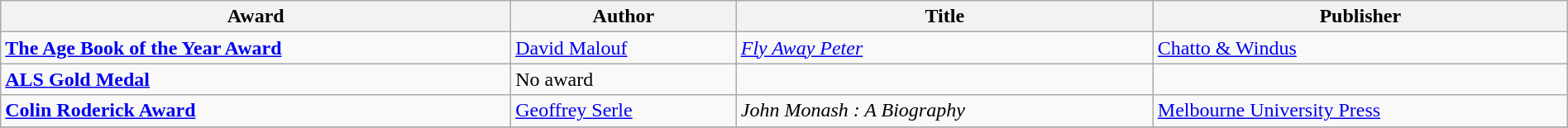<table class="wikitable" width=100%>
<tr>
<th>Award</th>
<th>Author</th>
<th>Title</th>
<th>Publisher</th>
</tr>
<tr>
<td><strong><a href='#'>The Age Book of the Year Award</a></strong></td>
<td><a href='#'>David Malouf</a></td>
<td><em><a href='#'>Fly Away Peter</a></em></td>
<td><a href='#'>Chatto & Windus</a></td>
</tr>
<tr>
<td><strong><a href='#'>ALS Gold Medal</a></strong></td>
<td>No award</td>
<td></td>
<td></td>
</tr>
<tr>
<td><strong><a href='#'>Colin Roderick Award</a></strong></td>
<td><a href='#'>Geoffrey Serle</a></td>
<td><em>John Monash : A Biography</em></td>
<td><a href='#'>Melbourne University Press</a></td>
</tr>
<tr>
</tr>
</table>
